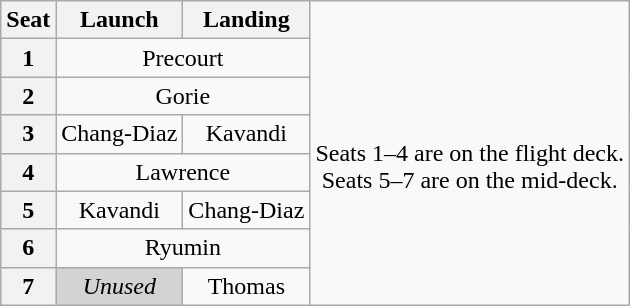<table class="wikitable" style="text-align:center">
<tr>
<th>Seat</th>
<th>Launch</th>
<th>Landing</th>
<td rowspan=8><br>Seats 1–4 are on the flight deck.<br>Seats 5–7 are on the mid-deck.</td>
</tr>
<tr>
<th>1</th>
<td colspan=2>Precourt</td>
</tr>
<tr>
<th>2</th>
<td colspan=2>Gorie</td>
</tr>
<tr>
<th>3</th>
<td>Chang-Diaz</td>
<td>Kavandi</td>
</tr>
<tr>
<th>4</th>
<td colspan=2>Lawrence</td>
</tr>
<tr>
<th>5</th>
<td>Kavandi</td>
<td>Chang-Diaz</td>
</tr>
<tr>
<th>6</th>
<td colspan=2>Ryumin</td>
</tr>
<tr>
<th>7</th>
<td style="background-color:lightgray"><em>Unused</em></td>
<td>Thomas</td>
</tr>
</table>
